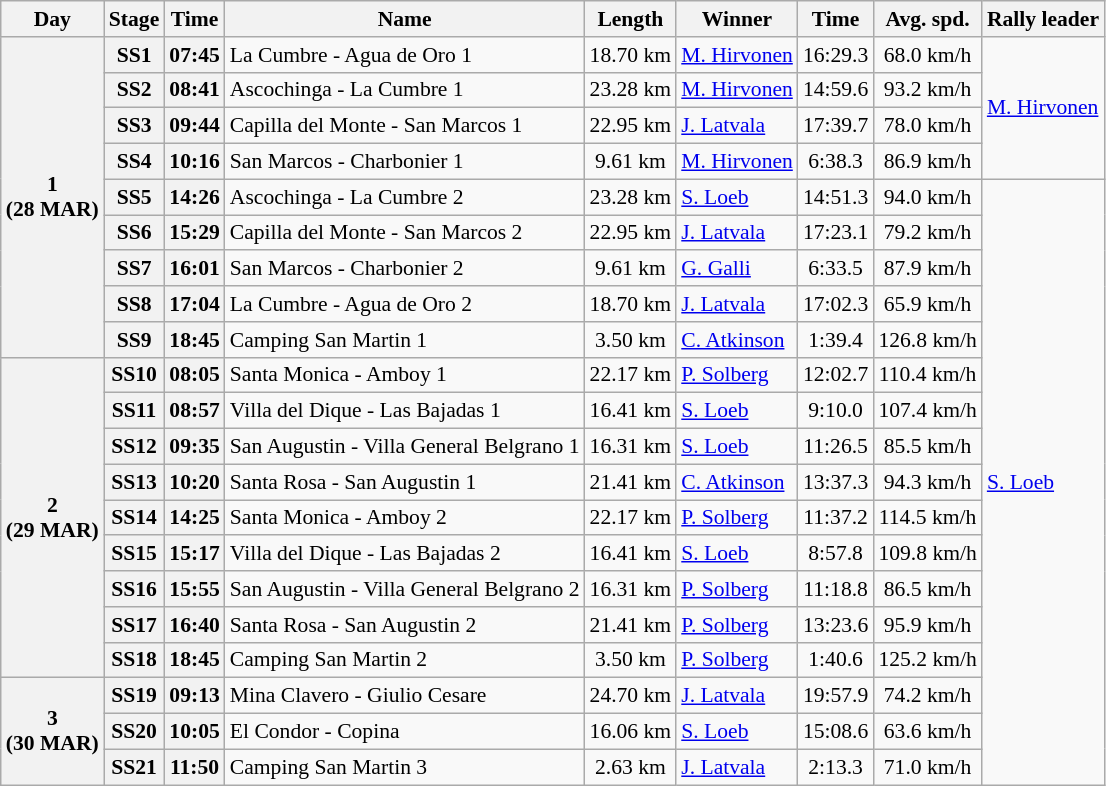<table class="wikitable" style="text-align: center; font-size: 90%; max-width: 950px;">
<tr>
<th>Day</th>
<th>Stage</th>
<th>Time</th>
<th>Name</th>
<th>Length</th>
<th>Winner</th>
<th>Time</th>
<th>Avg. spd.</th>
<th>Rally leader</th>
</tr>
<tr>
<th rowspan="9">1<br>(28 MAR)</th>
<th>SS1</th>
<th>07:45</th>
<td align=left>La Cumbre - Agua de Oro 1</td>
<td>18.70 km</td>
<td align=left> <a href='#'>M. Hirvonen</a></td>
<td>16:29.3</td>
<td>68.0 km/h</td>
<td align=left rowspan="4"> <a href='#'>M. Hirvonen</a></td>
</tr>
<tr>
<th>SS2</th>
<th>08:41</th>
<td align=left>Ascochinga - La Cumbre 1</td>
<td>23.28 km</td>
<td align=left> <a href='#'>M. Hirvonen</a></td>
<td>14:59.6</td>
<td>93.2 km/h</td>
</tr>
<tr>
<th>SS3</th>
<th>09:44</th>
<td align=left>Capilla del Monte - San Marcos 1</td>
<td>22.95 km</td>
<td align=left> <a href='#'>J. Latvala</a></td>
<td>17:39.7</td>
<td>78.0 km/h</td>
</tr>
<tr>
<th>SS4</th>
<th>10:16</th>
<td align=left>San Marcos - Charbonier 1</td>
<td>9.61 km</td>
<td align=left> <a href='#'>M. Hirvonen</a></td>
<td>6:38.3</td>
<td>86.9 km/h</td>
</tr>
<tr>
<th>SS5</th>
<th>14:26</th>
<td align=left>Ascochinga - La Cumbre 2</td>
<td>23.28 km</td>
<td align=left> <a href='#'>S. Loeb</a></td>
<td>14:51.3</td>
<td>94.0 km/h</td>
<td align=left rowspan="17"> <a href='#'>S. Loeb</a></td>
</tr>
<tr>
<th>SS6</th>
<th>15:29</th>
<td align=left>Capilla del Monte - San Marcos 2</td>
<td>22.95 km</td>
<td align=left> <a href='#'>J. Latvala</a></td>
<td>17:23.1</td>
<td>79.2 km/h</td>
</tr>
<tr>
<th>SS7</th>
<th>16:01</th>
<td align=left>San Marcos - Charbonier 2</td>
<td>9.61 km</td>
<td align=left> <a href='#'>G. Galli</a></td>
<td>6:33.5</td>
<td>87.9 km/h</td>
</tr>
<tr>
<th>SS8</th>
<th>17:04</th>
<td align=left>La Cumbre - Agua de Oro 2</td>
<td>18.70 km</td>
<td align=left> <a href='#'>J. Latvala</a></td>
<td>17:02.3</td>
<td>65.9 km/h</td>
</tr>
<tr>
<th>SS9</th>
<th>18:45</th>
<td align=left>Camping San Martin 1</td>
<td>3.50 km</td>
<td align=left> <a href='#'>C. Atkinson</a></td>
<td>1:39.4</td>
<td>126.8 km/h</td>
</tr>
<tr>
<th rowspan="9">2<br>(29 MAR)</th>
<th>SS10</th>
<th>08:05</th>
<td align=left>Santa Monica - Amboy 1</td>
<td>22.17 km</td>
<td align=left> <a href='#'>P. Solberg</a></td>
<td>12:02.7</td>
<td>110.4 km/h</td>
</tr>
<tr>
<th>SS11</th>
<th>08:57</th>
<td align=left>Villa del Dique - Las Bajadas 1</td>
<td>16.41 km</td>
<td align=left> <a href='#'>S. Loeb</a></td>
<td>9:10.0</td>
<td>107.4 km/h</td>
</tr>
<tr>
<th>SS12</th>
<th>09:35</th>
<td align=left>San Augustin - Villa General Belgrano 1</td>
<td>16.31 km</td>
<td align=left> <a href='#'>S. Loeb</a></td>
<td>11:26.5</td>
<td>85.5 km/h</td>
</tr>
<tr>
<th>SS13</th>
<th>10:20</th>
<td align=left>Santa Rosa - San Augustin 1</td>
<td>21.41 km</td>
<td align=left> <a href='#'>C. Atkinson</a></td>
<td>13:37.3</td>
<td>94.3 km/h</td>
</tr>
<tr>
<th>SS14</th>
<th>14:25</th>
<td align=left>Santa Monica - Amboy 2</td>
<td>22.17 km</td>
<td align=left> <a href='#'>P. Solberg</a></td>
<td>11:37.2</td>
<td>114.5 km/h</td>
</tr>
<tr>
<th>SS15</th>
<th>15:17</th>
<td align=left>Villa del Dique - Las Bajadas 2</td>
<td>16.41 km</td>
<td align=left> <a href='#'>S. Loeb</a></td>
<td>8:57.8</td>
<td>109.8 km/h</td>
</tr>
<tr>
<th>SS16</th>
<th>15:55</th>
<td align=left>San Augustin - Villa General Belgrano 2</td>
<td>16.31 km</td>
<td align=left> <a href='#'>P. Solberg</a></td>
<td>11:18.8</td>
<td>86.5 km/h</td>
</tr>
<tr>
<th>SS17</th>
<th>16:40</th>
<td align=left>Santa Rosa - San Augustin 2</td>
<td>21.41 km</td>
<td align=left> <a href='#'>P. Solberg</a></td>
<td>13:23.6</td>
<td>95.9 km/h</td>
</tr>
<tr>
<th>SS18</th>
<th>18:45</th>
<td align=left>Camping San Martin 2</td>
<td>3.50 km</td>
<td align=left> <a href='#'>P. Solberg</a></td>
<td>1:40.6</td>
<td>125.2 km/h</td>
</tr>
<tr>
<th rowspan="3">3<br>(30 MAR)</th>
<th>SS19</th>
<th>09:13</th>
<td align=left>Mina Clavero - Giulio Cesare</td>
<td>24.70 km</td>
<td align=left> <a href='#'>J. Latvala</a></td>
<td>19:57.9</td>
<td>74.2 km/h</td>
</tr>
<tr>
<th>SS20</th>
<th>10:05</th>
<td align=left>El Condor - Copina</td>
<td>16.06 km</td>
<td align=left> <a href='#'>S. Loeb</a></td>
<td>15:08.6</td>
<td>63.6 km/h</td>
</tr>
<tr>
<th>SS21</th>
<th>11:50</th>
<td align=left>Camping San Martin 3</td>
<td>2.63 km</td>
<td align=left> <a href='#'>J. Latvala</a></td>
<td>2:13.3</td>
<td>71.0 km/h</td>
</tr>
</table>
